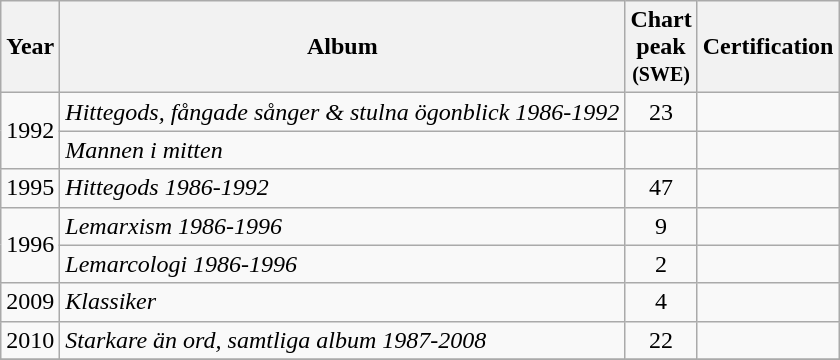<table class="wikitable">
<tr>
<th>Year</th>
<th>Album</th>
<th>Chart <br>peak<br><small>(SWE)</small><br></th>
<th>Certification</th>
</tr>
<tr>
<td rowspan=2>1992</td>
<td><em>Hittegods, fångade sånger & stulna ögonblick 1986-1992</em></td>
<td style="text-align:center;">23</td>
<td></td>
</tr>
<tr>
<td><em>Mannen i mitten</em></td>
<td style="text-align:center;"></td>
<td></td>
</tr>
<tr>
<td>1995</td>
<td><em>Hittegods 1986-1992</em></td>
<td style="text-align:center;">47</td>
<td></td>
</tr>
<tr>
<td rowspan=2>1996</td>
<td><em>Lemarxism 1986-1996</em></td>
<td style="text-align:center;">9</td>
<td></td>
</tr>
<tr>
<td><em>Lemarcologi 1986-1996</em></td>
<td style="text-align:center;">2</td>
<td></td>
</tr>
<tr>
<td>2009</td>
<td><em>Klassiker</em></td>
<td style="text-align:center;">4</td>
<td></td>
</tr>
<tr>
<td>2010</td>
<td><em>Starkare än ord, samtliga album 1987-2008</em></td>
<td style="text-align:center;">22</td>
<td></td>
</tr>
<tr>
</tr>
</table>
